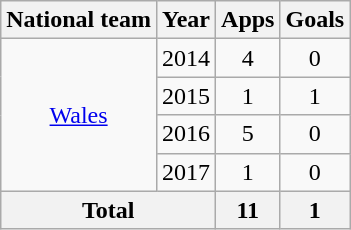<table class="wikitable" style="text-align:center">
<tr>
<th>National team</th>
<th>Year</th>
<th>Apps</th>
<th>Goals</th>
</tr>
<tr>
<td rowspan=4><a href='#'>Wales</a></td>
<td>2014</td>
<td>4</td>
<td>0</td>
</tr>
<tr>
<td>2015</td>
<td>1</td>
<td>1</td>
</tr>
<tr>
<td>2016</td>
<td>5</td>
<td>0</td>
</tr>
<tr>
<td>2017</td>
<td>1</td>
<td>0</td>
</tr>
<tr>
<th colspan=2>Total</th>
<th>11</th>
<th>1</th>
</tr>
</table>
